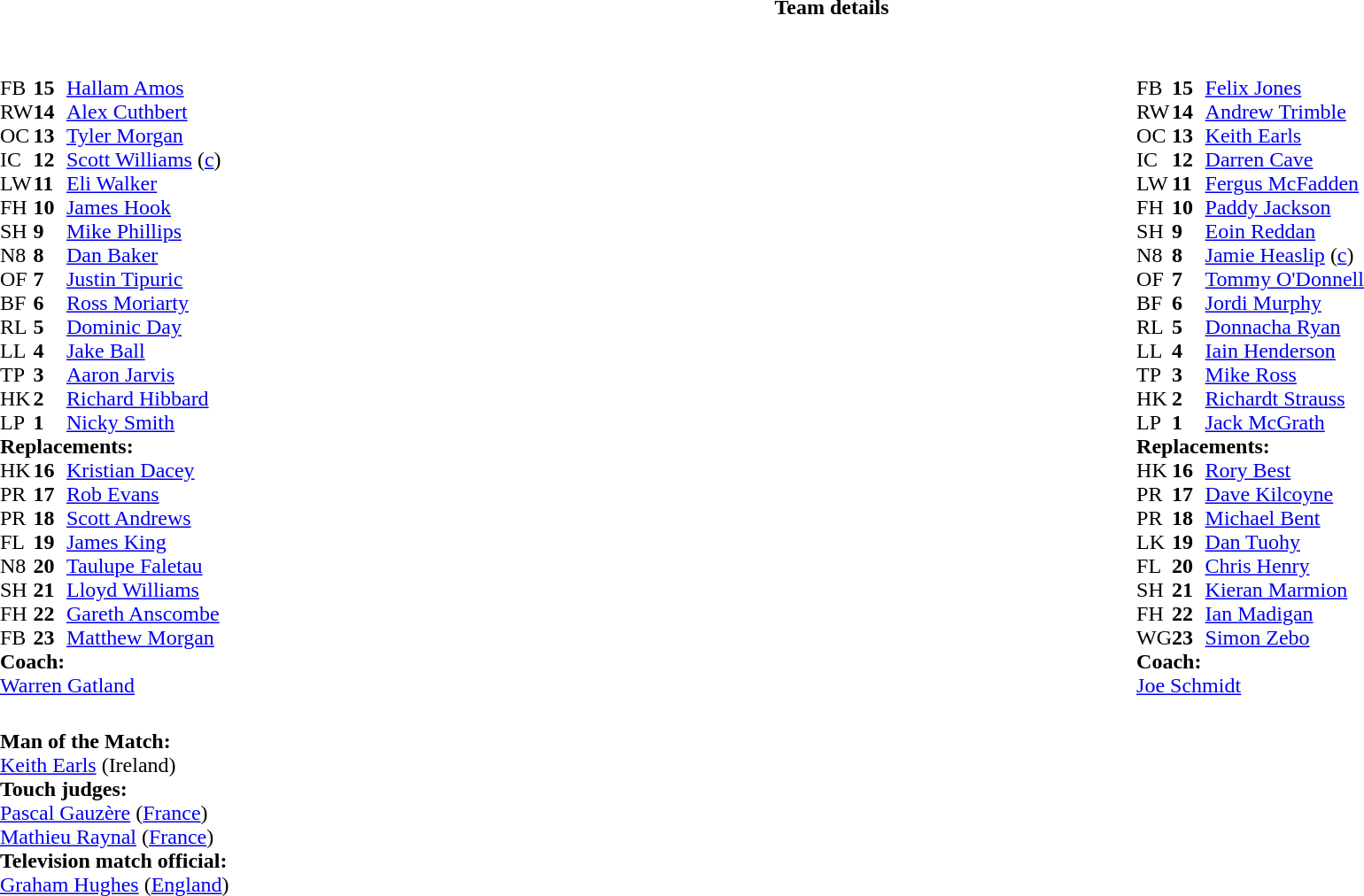<table border="0" width="100%" class="collapsible collapsed">
<tr>
<th>Team details</th>
</tr>
<tr>
<td><br><table style="width:100%;">
<tr>
<td style="vertical-align:top; width:50%"><br><table cellspacing="0" cellpadding="0">
<tr>
<th width="25"></th>
<th width="25"></th>
</tr>
<tr>
<td>FB</td>
<td><strong>15</strong></td>
<td><a href='#'>Hallam Amos</a></td>
</tr>
<tr>
<td>RW</td>
<td><strong>14</strong></td>
<td><a href='#'>Alex Cuthbert</a></td>
</tr>
<tr>
<td>OC</td>
<td><strong>13</strong></td>
<td><a href='#'>Tyler Morgan</a></td>
</tr>
<tr>
<td>IC</td>
<td><strong>12</strong></td>
<td><a href='#'>Scott Williams</a> (<a href='#'>c</a>)</td>
<td></td>
<td></td>
</tr>
<tr>
<td>LW</td>
<td><strong>11</strong></td>
<td><a href='#'>Eli Walker</a></td>
</tr>
<tr>
<td>FH</td>
<td><strong>10</strong></td>
<td><a href='#'>James Hook</a></td>
<td></td>
<td></td>
</tr>
<tr>
<td>SH</td>
<td><strong>9</strong></td>
<td><a href='#'>Mike Phillips</a></td>
<td></td>
<td></td>
</tr>
<tr>
<td>N8</td>
<td><strong>8</strong></td>
<td><a href='#'>Dan Baker</a></td>
<td></td>
<td></td>
</tr>
<tr>
<td>OF</td>
<td><strong>7</strong></td>
<td><a href='#'>Justin Tipuric</a></td>
</tr>
<tr>
<td>BF</td>
<td><strong>6</strong></td>
<td><a href='#'>Ross Moriarty</a></td>
<td></td>
</tr>
<tr>
<td>RL</td>
<td><strong>5</strong></td>
<td><a href='#'>Dominic Day</a></td>
</tr>
<tr>
<td>LL</td>
<td><strong>4</strong></td>
<td><a href='#'>Jake Ball</a></td>
<td></td>
<td></td>
</tr>
<tr>
<td>TP</td>
<td><strong>3</strong></td>
<td><a href='#'>Aaron Jarvis</a></td>
<td></td>
<td></td>
</tr>
<tr>
<td>HK</td>
<td><strong>2</strong></td>
<td><a href='#'>Richard Hibbard</a></td>
<td></td>
<td></td>
</tr>
<tr>
<td>LP</td>
<td><strong>1</strong></td>
<td><a href='#'>Nicky Smith</a></td>
<td></td>
<td></td>
</tr>
<tr>
<td colspan=3><strong>Replacements:</strong></td>
</tr>
<tr>
<td>HK</td>
<td><strong>16</strong></td>
<td><a href='#'>Kristian Dacey</a></td>
<td></td>
<td></td>
</tr>
<tr>
<td>PR</td>
<td><strong>17</strong></td>
<td><a href='#'>Rob Evans</a></td>
<td></td>
<td></td>
</tr>
<tr>
<td>PR</td>
<td><strong>18</strong></td>
<td><a href='#'>Scott Andrews</a></td>
<td></td>
<td></td>
</tr>
<tr>
<td>FL</td>
<td><strong>19</strong></td>
<td><a href='#'>James King</a></td>
<td></td>
<td></td>
</tr>
<tr>
<td>N8</td>
<td><strong>20</strong></td>
<td><a href='#'>Taulupe Faletau</a></td>
<td></td>
<td></td>
</tr>
<tr>
<td>SH</td>
<td><strong>21</strong></td>
<td><a href='#'>Lloyd Williams</a></td>
<td></td>
<td></td>
</tr>
<tr>
<td>FH</td>
<td><strong>22</strong></td>
<td><a href='#'>Gareth Anscombe</a></td>
<td></td>
<td></td>
</tr>
<tr>
<td>FB</td>
<td><strong>23</strong></td>
<td><a href='#'>Matthew Morgan</a></td>
<td></td>
<td></td>
</tr>
<tr>
<td colspan=3><strong>Coach:</strong></td>
</tr>
<tr>
<td colspan="4"> <a href='#'>Warren Gatland</a></td>
</tr>
</table>
</td>
<td valign="top"></td>
<td style="vertical-align:top; width:50%"><br><table cellspacing="0" cellpadding="0" style="margin:auto">
<tr>
<th width="25"></th>
<th width="25"></th>
</tr>
<tr>
<td>FB</td>
<td><strong>15</strong></td>
<td><a href='#'>Felix Jones</a></td>
</tr>
<tr>
<td>RW</td>
<td><strong>14</strong></td>
<td><a href='#'>Andrew Trimble</a></td>
<td></td>
<td></td>
</tr>
<tr>
<td>OC</td>
<td><strong>13</strong></td>
<td><a href='#'>Keith Earls</a></td>
<td></td>
<td></td>
</tr>
<tr>
<td>IC</td>
<td><strong>12</strong></td>
<td><a href='#'>Darren Cave</a></td>
</tr>
<tr>
<td>LW</td>
<td><strong>11</strong></td>
<td><a href='#'>Fergus McFadden</a></td>
</tr>
<tr>
<td>FH</td>
<td><strong>10</strong></td>
<td><a href='#'>Paddy Jackson</a></td>
</tr>
<tr>
<td>SH</td>
<td><strong>9</strong></td>
<td><a href='#'>Eoin Reddan</a></td>
<td></td>
<td></td>
</tr>
<tr>
<td>N8</td>
<td><strong>8</strong></td>
<td><a href='#'>Jamie Heaslip</a> (<a href='#'>c</a>)</td>
<td></td>
<td></td>
</tr>
<tr>
<td>OF</td>
<td><strong>7</strong></td>
<td><a href='#'>Tommy O'Donnell</a></td>
<td></td>
<td></td>
</tr>
<tr>
<td>BF</td>
<td><strong>6</strong></td>
<td><a href='#'>Jordi Murphy</a></td>
</tr>
<tr>
<td>RL</td>
<td><strong>5</strong></td>
<td><a href='#'>Donnacha Ryan</a></td>
<td></td>
<td></td>
</tr>
<tr>
<td>LL</td>
<td><strong>4</strong></td>
<td><a href='#'>Iain Henderson</a></td>
</tr>
<tr>
<td>TP</td>
<td><strong>3</strong></td>
<td><a href='#'>Mike Ross</a></td>
<td></td>
<td></td>
</tr>
<tr>
<td>HK</td>
<td><strong>2</strong></td>
<td><a href='#'>Richardt Strauss</a></td>
<td></td>
<td></td>
<td></td>
<td></td>
</tr>
<tr>
<td>LP</td>
<td><strong>1</strong></td>
<td><a href='#'>Jack McGrath</a></td>
<td></td>
<td></td>
</tr>
<tr>
<td colspan=3><strong>Replacements:</strong></td>
</tr>
<tr>
<td>HK</td>
<td><strong>16</strong></td>
<td><a href='#'>Rory Best</a></td>
<td></td>
<td></td>
<td></td>
<td></td>
</tr>
<tr>
<td>PR</td>
<td><strong>17</strong></td>
<td><a href='#'>Dave Kilcoyne</a></td>
<td></td>
<td></td>
</tr>
<tr>
<td>PR</td>
<td><strong>18</strong></td>
<td><a href='#'>Michael Bent</a></td>
<td></td>
<td></td>
</tr>
<tr>
<td>LK</td>
<td><strong>19</strong></td>
<td><a href='#'>Dan Tuohy</a></td>
<td></td>
<td></td>
</tr>
<tr>
<td>FL</td>
<td><strong>20</strong></td>
<td><a href='#'>Chris Henry</a></td>
<td></td>
<td></td>
</tr>
<tr>
<td>SH</td>
<td><strong>21</strong></td>
<td><a href='#'>Kieran Marmion</a></td>
<td></td>
<td></td>
</tr>
<tr>
<td>FH</td>
<td><strong>22</strong></td>
<td><a href='#'>Ian Madigan</a></td>
<td></td>
<td></td>
</tr>
<tr>
<td>WG</td>
<td><strong>23</strong></td>
<td><a href='#'>Simon Zebo</a></td>
<td></td>
<td></td>
</tr>
<tr>
<td colspan=3><strong>Coach:</strong></td>
</tr>
<tr>
<td colspan="4"> <a href='#'>Joe Schmidt</a></td>
</tr>
</table>
</td>
</tr>
</table>
<table style="width:100%">
<tr>
<td><br><strong>Man of the Match:</strong>
<br><a href='#'>Keith Earls</a> (Ireland)<br><strong>Touch judges:</strong>
<br><a href='#'>Pascal Gauzère</a> (<a href='#'>France</a>)
<br><a href='#'>Mathieu Raynal</a> (<a href='#'>France</a>)
<br><strong>Television match official:</strong>
<br><a href='#'>Graham Hughes</a> (<a href='#'>England</a>)</td>
</tr>
</table>
</td>
</tr>
</table>
